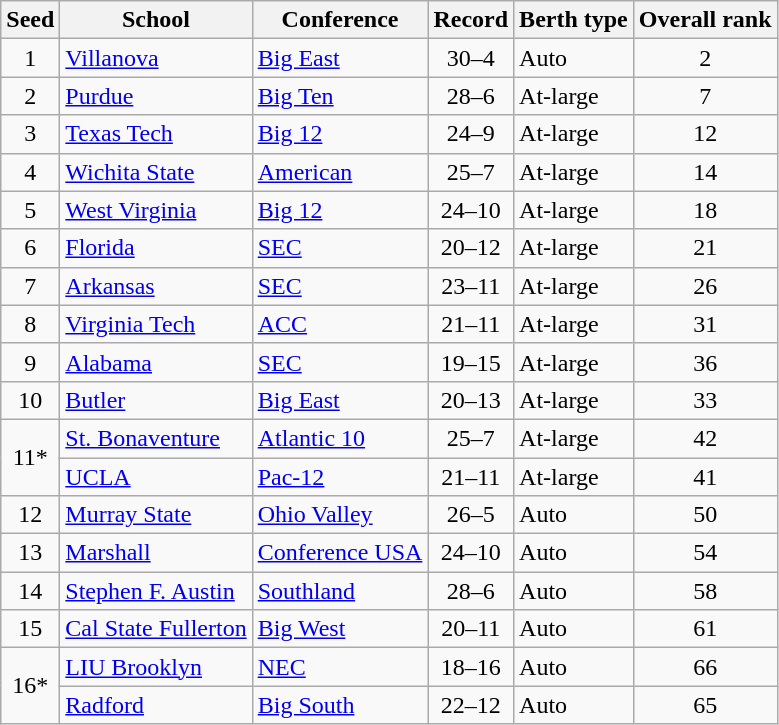<table class="wikitable sortable plainrowheaders">
<tr>
<th scope="col">Seed</th>
<th scope="col">School</th>
<th scope="col">Conference</th>
<th scope="col">Record</th>
<th scope="col">Berth type</th>
<th scope="col">Overall rank</th>
</tr>
<tr>
<td align=center>1</td>
<td><a href='#'>Villanova</a></td>
<td><a href='#'>Big East</a></td>
<td align=center>30–4</td>
<td>Auto</td>
<td align=center>2</td>
</tr>
<tr>
<td align=center>2</td>
<td><a href='#'>Purdue</a></td>
<td><a href='#'>Big Ten</a></td>
<td align=center>28–6</td>
<td>At-large</td>
<td align=center>7</td>
</tr>
<tr>
<td align=center>3</td>
<td><a href='#'>Texas Tech</a></td>
<td><a href='#'>Big 12</a></td>
<td align=center>24–9</td>
<td>At-large</td>
<td align=center>12</td>
</tr>
<tr>
<td align=center>4</td>
<td><a href='#'>Wichita State</a></td>
<td><a href='#'>American</a></td>
<td align=center>25–7</td>
<td>At-large</td>
<td align=center>14</td>
</tr>
<tr>
<td align=center>5</td>
<td><a href='#'>West Virginia</a></td>
<td><a href='#'>Big 12</a></td>
<td align=center>24–10</td>
<td>At-large</td>
<td align=center>18</td>
</tr>
<tr>
<td align=center>6</td>
<td><a href='#'>Florida</a></td>
<td><a href='#'>SEC</a></td>
<td align=center>20–12</td>
<td>At-large</td>
<td align=center>21</td>
</tr>
<tr>
<td align=center>7</td>
<td><a href='#'>Arkansas</a></td>
<td><a href='#'>SEC</a></td>
<td align=center>23–11</td>
<td>At-large</td>
<td align=center>26</td>
</tr>
<tr>
<td align=center>8</td>
<td><a href='#'>Virginia Tech</a></td>
<td><a href='#'>ACC</a></td>
<td align=center>21–11</td>
<td>At-large</td>
<td align=center>31</td>
</tr>
<tr>
<td align=center>9</td>
<td><a href='#'>Alabama</a></td>
<td><a href='#'>SEC</a></td>
<td align=center>19–15</td>
<td>At-large</td>
<td align=center>36</td>
</tr>
<tr>
<td align=center>10</td>
<td><a href='#'>Butler</a></td>
<td><a href='#'>Big East</a></td>
<td align=center>20–13</td>
<td>At-large</td>
<td align=center>33</td>
</tr>
<tr>
<td rowspan=2 align=center>11*</td>
<td><a href='#'>St. Bonaventure</a></td>
<td><a href='#'>Atlantic 10</a></td>
<td align=center>25–7</td>
<td>At-large</td>
<td align=center>42</td>
</tr>
<tr>
<td><a href='#'>UCLA</a></td>
<td><a href='#'>Pac-12</a></td>
<td align=center>21–11</td>
<td>At-large</td>
<td align=center>41</td>
</tr>
<tr>
<td align=center>12</td>
<td><a href='#'>Murray State</a></td>
<td><a href='#'>Ohio Valley</a></td>
<td align=center>26–5</td>
<td>Auto</td>
<td align=center>50</td>
</tr>
<tr>
<td align=center>13</td>
<td><a href='#'>Marshall</a></td>
<td><a href='#'>Conference USA</a></td>
<td align=center>24–10</td>
<td>Auto</td>
<td align=center>54</td>
</tr>
<tr>
<td align=center>14</td>
<td><a href='#'>Stephen F. Austin</a></td>
<td><a href='#'>Southland</a></td>
<td align=center>28–6</td>
<td>Auto</td>
<td align=center>58</td>
</tr>
<tr>
<td align=center>15</td>
<td><a href='#'>Cal State Fullerton</a></td>
<td><a href='#'>Big West</a></td>
<td align=center>20–11</td>
<td>Auto</td>
<td align=center>61</td>
</tr>
<tr>
<td rowspan=2 align=center>16*</td>
<td><a href='#'>LIU Brooklyn</a></td>
<td><a href='#'>NEC</a></td>
<td align=center>18–16</td>
<td>Auto</td>
<td align=center>66</td>
</tr>
<tr>
<td><a href='#'>Radford</a></td>
<td><a href='#'>Big South</a></td>
<td align=center>22–12</td>
<td>Auto</td>
<td align=center>65</td>
</tr>
</table>
